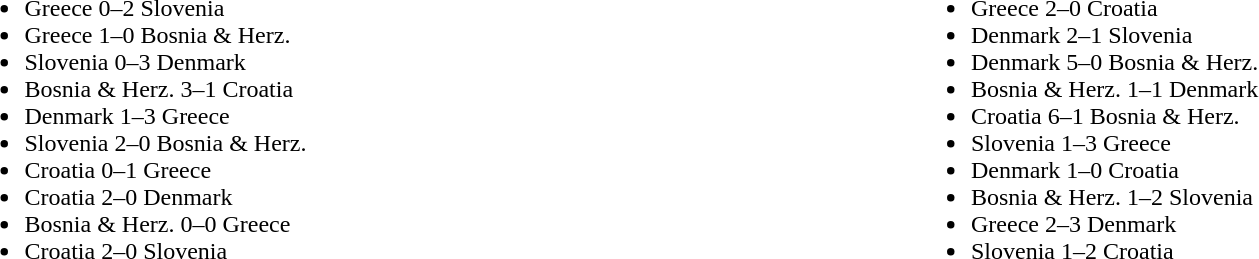<table width=100%>
<tr>
<td valign="middle" align=left width=50%><br><ul><li>Greece 0–2 Slovenia</li><li>Greece 1–0 Bosnia & Herz.</li><li>Slovenia 0–3 Denmark</li><li>Bosnia & Herz. 3–1 Croatia</li><li>Denmark 1–3 Greece</li><li>Slovenia 2–0 Bosnia & Herz.</li><li>Croatia 0–1 Greece</li><li>Croatia 2–0 Denmark</li><li>Bosnia & Herz. 0–0 Greece</li><li>Croatia 2–0 Slovenia</li></ul></td>
<td valign="middle" align=left width=50%><br><ul><li>Greece 2–0 Croatia</li><li>Denmark 2–1 Slovenia</li><li>Denmark 5–0 Bosnia & Herz.</li><li>Bosnia & Herz. 1–1 Denmark</li><li>Croatia 6–1 Bosnia & Herz.</li><li>Slovenia 1–3 Greece</li><li>Denmark 1–0 Croatia</li><li>Bosnia & Herz. 1–2 Slovenia</li><li>Greece 2–3 Denmark</li><li>Slovenia 1–2 Croatia</li></ul></td>
</tr>
</table>
